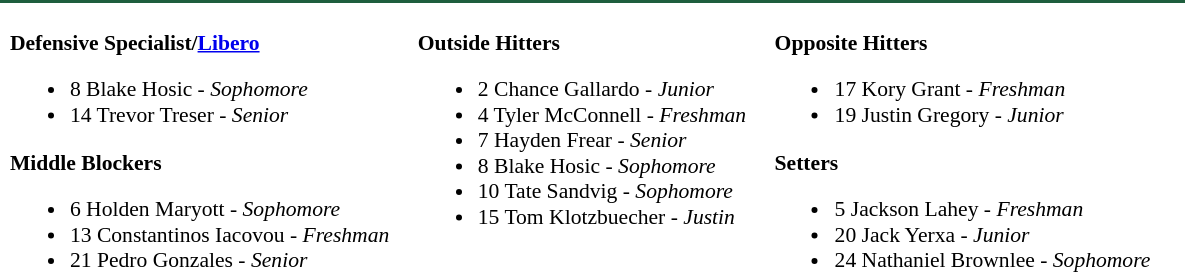<table class="toccolours" style="border-collapse:collapse; font-size:90%;">
<tr>
<td colspan="7" style=background:#1E5E3E;color:#FFFFFF; border: 2px solid #FFC72C;></td>
</tr>
<tr>
</tr>
<tr>
<td width="03"> </td>
<td valign="top"><br><strong>Defensive Specialist/<a href='#'>Libero</a></strong><ul><li>8 Blake Hosic - <em>Sophomore</em></li><li>14 Trevor Treser - <em>Senior</em></li></ul><strong>Middle Blockers</strong><ul><li>6 Holden Maryott - <em>Sophomore</em></li><li>13 Constantinos Iacovou - <em>Freshman</em></li><li>21 Pedro Gonzales - <em>Senior</em></li></ul></td>
<td width="15"> </td>
<td valign="top"><br><strong>Outside Hitters</strong><ul><li>2 Chance Gallardo - <em>Junior</em></li><li>4 Tyler McConnell - <em>Freshman</em></li><li>7 Hayden Frear - <em> Senior</em></li><li>8 Blake Hosic - <em>Sophomore</em></li><li>10 Tate Sandvig - <em>Sophomore</em></li><li>15 Tom Klotzbuecher - <em>Justin</em></li></ul></td>
<td width="15"> </td>
<td valign="top"><br><strong>Opposite Hitters</strong><ul><li>17 Kory Grant - <em>Freshman</em></li><li>19 Justin Gregory - <em>Junior</em></li></ul><strong>Setters</strong><ul><li>5 Jackson Lahey - <em>Freshman</em></li><li>20 Jack Yerxa - <em>Junior</em></li><li>24 Nathaniel Brownlee - <em>Sophomore</em></li></ul></td>
<td width="20"> </td>
</tr>
</table>
